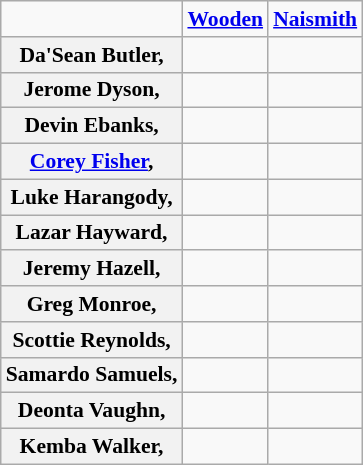<table class="wikitable" style="white-space:nowrap; font-size:90%;">
<tr>
<td></td>
<td><strong><a href='#'>Wooden</a></strong></td>
<td><strong><a href='#'>Naismith</a></strong></td>
</tr>
<tr>
<th>Da'Sean Butler, </th>
<td></td>
<td></td>
</tr>
<tr>
<th>Jerome Dyson, </th>
<td></td>
<td></td>
</tr>
<tr>
<th>Devin Ebanks, </th>
<td></td>
<td></td>
</tr>
<tr>
<th><a href='#'>Corey Fisher</a>, </th>
<td></td>
<td></td>
</tr>
<tr>
<th>Luke Harangody, </th>
<td></td>
<td></td>
</tr>
<tr>
<th>Lazar Hayward, </th>
<td></td>
<td></td>
</tr>
<tr>
<th>Jeremy Hazell, </th>
<td></td>
<td></td>
</tr>
<tr>
<th>Greg Monroe, </th>
<td></td>
<td></td>
</tr>
<tr>
<th>Scottie Reynolds, </th>
<td></td>
<td></td>
</tr>
<tr>
<th>Samardo Samuels, </th>
<td></td>
<td></td>
</tr>
<tr>
<th>Deonta Vaughn, </th>
<td></td>
<td></td>
</tr>
<tr>
<th>Kemba Walker, </th>
<td></td>
<td></td>
</tr>
</table>
